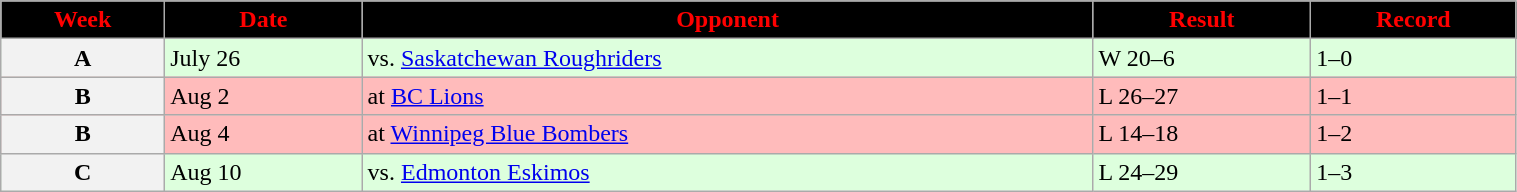<table class="wikitable" width="80%">
<tr align="center"  style="background:black;color:red;">
<td><strong>Week</strong></td>
<td><strong>Date</strong></td>
<td><strong>Opponent</strong></td>
<td><strong>Result</strong></td>
<td><strong>Record</strong></td>
</tr>
<tr style="background:#ddffdd">
<th>A</th>
<td>July 26</td>
<td>vs. <a href='#'>Saskatchewan Roughriders</a></td>
<td>W 20–6</td>
<td>1–0</td>
</tr>
<tr style="background:#ffbbbb">
<th>B</th>
<td>Aug 2</td>
<td>at <a href='#'>BC Lions</a></td>
<td>L 26–27</td>
<td>1–1</td>
</tr>
<tr style="background:#ffbbbb">
<th>B</th>
<td>Aug 4</td>
<td>at <a href='#'>Winnipeg Blue Bombers</a></td>
<td>L 14–18</td>
<td>1–2</td>
</tr>
<tr style="background:#ddffdd">
<th>C</th>
<td>Aug 10</td>
<td>vs. <a href='#'>Edmonton Eskimos</a></td>
<td>L 24–29</td>
<td>1–3</td>
</tr>
</table>
